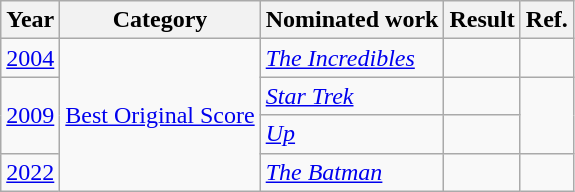<table class="wikitable">
<tr>
<th>Year</th>
<th>Category</th>
<th>Nominated work</th>
<th>Result</th>
<th>Ref.</th>
</tr>
<tr>
<td><a href='#'>2004</a></td>
<td rowspan="4"><a href='#'>Best Original Score</a></td>
<td><em><a href='#'>The Incredibles</a></em></td>
<td></td>
<td align="center"></td>
</tr>
<tr>
<td rowspan="2"><a href='#'>2009</a></td>
<td><em><a href='#'>Star Trek</a></em></td>
<td></td>
<td align="center" rowspan="2"></td>
</tr>
<tr>
<td><em><a href='#'>Up</a></em></td>
<td></td>
</tr>
<tr>
<td><a href='#'>2022</a></td>
<td><em><a href='#'>The Batman</a></em></td>
<td></td>
<td align="center"></td>
</tr>
</table>
